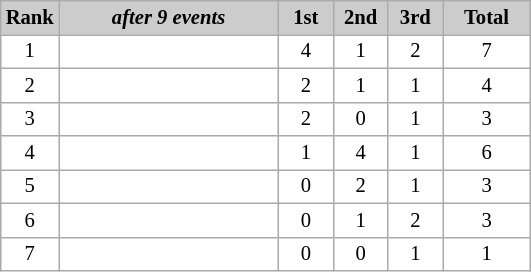<table class="wikitable plainrowheaders" style="background:#fff; font-size:86%; line-height:16px; border:grey solid 1px; border-collapse:collapse;">
<tr style="background:#ccc; text-align:center;">
<th style="background:#ccc;">Rank</th>
<th style="background:#ccc;" width="140"><em>after 9 events</em></th>
<th style="background:#ccc;" width="30">1st</th>
<th style="background:#ccc;" width="30">2nd</th>
<th style="background:#ccc;" width="30">3rd</th>
<th style="background:#ccc;" width="52">Total</th>
</tr>
<tr align=center>
<td>1</td>
<td align=left></td>
<td>4</td>
<td>1</td>
<td>2</td>
<td>7</td>
</tr>
<tr align=center>
<td>2</td>
<td align=left></td>
<td>2</td>
<td>1</td>
<td>1</td>
<td>4</td>
</tr>
<tr align=center>
<td>3</td>
<td align=left></td>
<td>2</td>
<td>0</td>
<td>1</td>
<td>3</td>
</tr>
<tr align=center>
<td>4</td>
<td align=left></td>
<td>1</td>
<td>4</td>
<td>1</td>
<td>6</td>
</tr>
<tr align=center>
<td>5</td>
<td align=left></td>
<td>0</td>
<td>2</td>
<td>1</td>
<td>3</td>
</tr>
<tr align=center>
<td>6</td>
<td align=left></td>
<td>0</td>
<td>1</td>
<td>2</td>
<td>3</td>
</tr>
<tr align=center>
<td>7</td>
<td align=left></td>
<td>0</td>
<td>0</td>
<td>1</td>
<td>1</td>
</tr>
</table>
